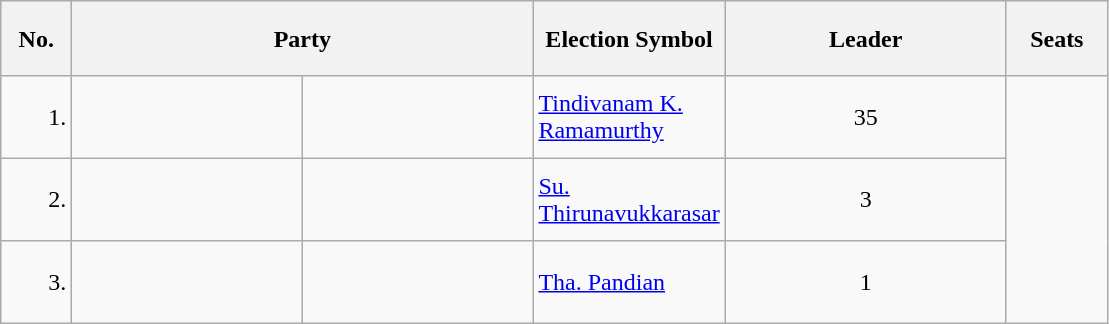<table class="wikitable">
<tr style="height: 50px;">
<th scope="col" style="width:40px;">No.<br></th>
<th scope="col" style="width:300px;"colspan="2">Party</th>
<th scope="col" style="width:80px;">Election Symbol</th>
<th scope="col" style="width:180px;">Leader</th>
<th scope="col" style="width:60px;">Seats</th>
</tr>
<tr style="height: 55px;">
<td style="text-align:right;">1.</td>
<td></td>
<td style="text-align:center;"></td>
<td><a href='#'>Tindivanam K. Ramamurthy</a></td>
<td style="text-align:center;">35</td>
</tr>
<tr style="height: 55px;">
<td style="text-align:right;">2.</td>
<td></td>
<td style="text-align:center;"></td>
<td><a href='#'>Su. Thirunavukkarasar</a></td>
<td style="text-align:center;">3</td>
</tr>
<tr style="height: 55px;">
<td style="text-align:right;">3.</td>
<td></td>
<td style="text-align:center;"></td>
<td><a href='#'>Tha. Pandian</a></td>
<td style="text-align:center;">1</td>
</tr>
</table>
